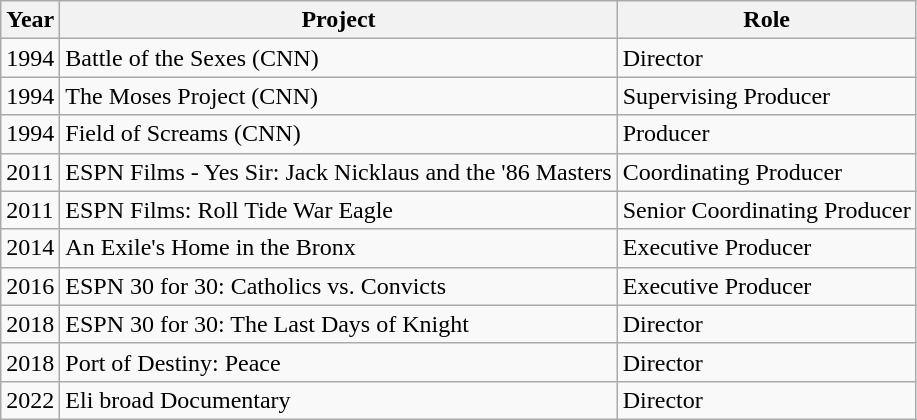<table class="wikitable">
<tr>
<th>Year</th>
<th>Project</th>
<th>Role</th>
</tr>
<tr>
<td>1994</td>
<td>Battle of the Sexes (CNN)</td>
<td>Director</td>
</tr>
<tr>
<td>1994</td>
<td>The Moses Project (CNN)</td>
<td>Supervising Producer</td>
</tr>
<tr>
<td>1994</td>
<td>Field of Screams (CNN)</td>
<td>Producer</td>
</tr>
<tr>
<td>2011</td>
<td>ESPN Films - Yes Sir: Jack Nicklaus and the '86 Masters</td>
<td>Coordinating Producer</td>
</tr>
<tr>
<td>2011</td>
<td>ESPN Films: Roll Tide War Eagle</td>
<td>Senior Coordinating Producer</td>
</tr>
<tr>
<td>2014</td>
<td>An Exile's Home in the Bronx</td>
<td>Executive Producer</td>
</tr>
<tr>
<td>2016</td>
<td>ESPN 30 for 30: Catholics vs. Convicts</td>
<td>Executive Producer</td>
</tr>
<tr>
<td>2018</td>
<td>ESPN 30 for 30: The Last Days of Knight</td>
<td>Director</td>
</tr>
<tr>
<td>2018</td>
<td>Port of Destiny: Peace</td>
<td>Director</td>
</tr>
<tr>
<td>2022</td>
<td>Eli broad Documentary</td>
<td>Director</td>
</tr>
</table>
